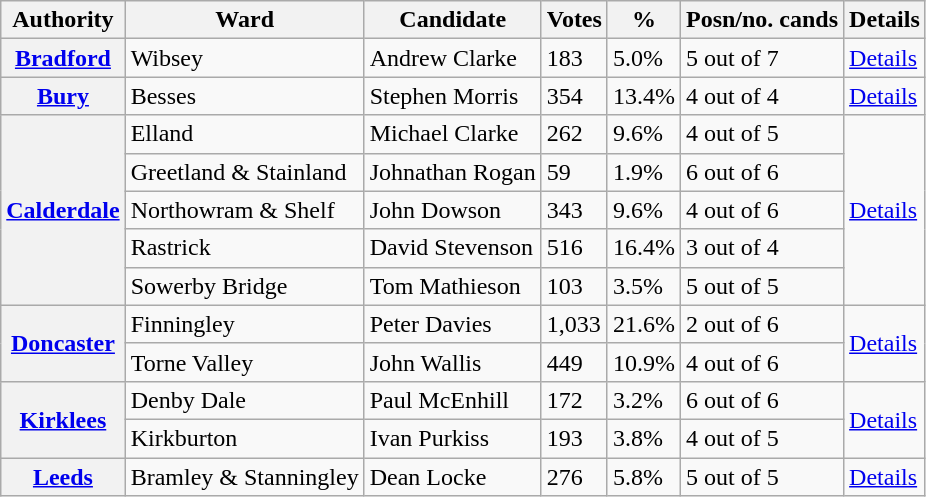<table class="wikitable">
<tr>
<th>Authority</th>
<th>Ward</th>
<th>Candidate</th>
<th>Votes</th>
<th>%</th>
<th>Posn/no. cands</th>
<th>Details</th>
</tr>
<tr>
<th><a href='#'>Bradford</a></th>
<td>Wibsey</td>
<td>Andrew Clarke</td>
<td>183</td>
<td>5.0%</td>
<td>5 out of 7</td>
<td><a href='#'>Details</a></td>
</tr>
<tr>
<th><a href='#'>Bury</a></th>
<td>Besses</td>
<td>Stephen Morris</td>
<td>354</td>
<td>13.4%</td>
<td>4 out of 4</td>
<td><a href='#'>Details</a></td>
</tr>
<tr>
<th rowspan=5><a href='#'>Calderdale</a></th>
<td>Elland</td>
<td>Michael Clarke</td>
<td>262</td>
<td>9.6%</td>
<td>4 out of 5</td>
<td rowspan=5><a href='#'>Details</a></td>
</tr>
<tr>
<td>Greetland & Stainland</td>
<td>Johnathan Rogan</td>
<td>59</td>
<td>1.9%</td>
<td>6 out of 6</td>
</tr>
<tr>
<td>Northowram & Shelf</td>
<td>John Dowson</td>
<td>343</td>
<td>9.6%</td>
<td>4 out of 6</td>
</tr>
<tr>
<td>Rastrick</td>
<td>David Stevenson</td>
<td>516</td>
<td>16.4%</td>
<td>3 out of 4</td>
</tr>
<tr>
<td>Sowerby Bridge</td>
<td>Tom Mathieson</td>
<td>103</td>
<td>3.5%</td>
<td>5 out of 5</td>
</tr>
<tr>
<th rowspan=2><a href='#'>Doncaster</a></th>
<td>Finningley</td>
<td>Peter Davies</td>
<td>1,033</td>
<td>21.6%</td>
<td>2 out of 6</td>
<td rowspan=2><a href='#'>Details</a></td>
</tr>
<tr>
<td>Torne Valley</td>
<td>John Wallis</td>
<td>449</td>
<td>10.9%</td>
<td>4 out of 6</td>
</tr>
<tr>
<th rowspan=2><a href='#'>Kirklees</a></th>
<td>Denby Dale</td>
<td>Paul McEnhill</td>
<td>172</td>
<td>3.2%</td>
<td>6 out of 6</td>
<td rowspan=2><a href='#'>Details</a></td>
</tr>
<tr>
<td>Kirkburton</td>
<td>Ivan Purkiss</td>
<td>193</td>
<td>3.8%</td>
<td>4 out of 5</td>
</tr>
<tr>
<th><a href='#'>Leeds</a></th>
<td>Bramley & Stanningley</td>
<td>Dean Locke</td>
<td>276</td>
<td>5.8%</td>
<td>5 out of 5</td>
<td><a href='#'>Details</a></td>
</tr>
</table>
